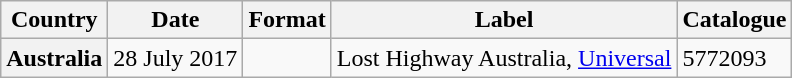<table class="wikitable plainrowheaders">
<tr>
<th scope="col">Country</th>
<th scope="col">Date</th>
<th scope="col">Format</th>
<th scope="col">Label</th>
<th scope="col">Catalogue</th>
</tr>
<tr>
<th scope="row">Australia</th>
<td>28 July 2017</td>
<td></td>
<td>Lost Highway Australia, <a href='#'>Universal</a></td>
<td>5772093</td>
</tr>
</table>
